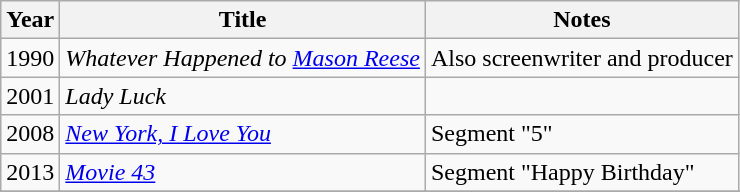<table class="wikitable">
<tr>
<th>Year</th>
<th>Title</th>
<th>Notes</th>
</tr>
<tr>
<td>1990</td>
<td><em>Whatever Happened to <a href='#'>Mason Reese</a></em></td>
<td>Also screenwriter and producer</td>
</tr>
<tr>
<td>2001</td>
<td><em>Lady Luck</em></td>
<td></td>
</tr>
<tr>
<td>2008</td>
<td><em><a href='#'>New York, I Love You</a></em></td>
<td>Segment "5"</td>
</tr>
<tr>
<td>2013</td>
<td><em><a href='#'>Movie 43</a></em></td>
<td>Segment "Happy Birthday"</td>
</tr>
<tr>
</tr>
</table>
